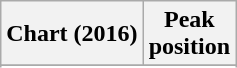<table class="wikitable sortable plainrowheaders" style="text-align:center">
<tr>
<th scope="col">Chart (2016)</th>
<th scope="col">Peak<br> position</th>
</tr>
<tr>
</tr>
<tr>
</tr>
<tr>
</tr>
</table>
